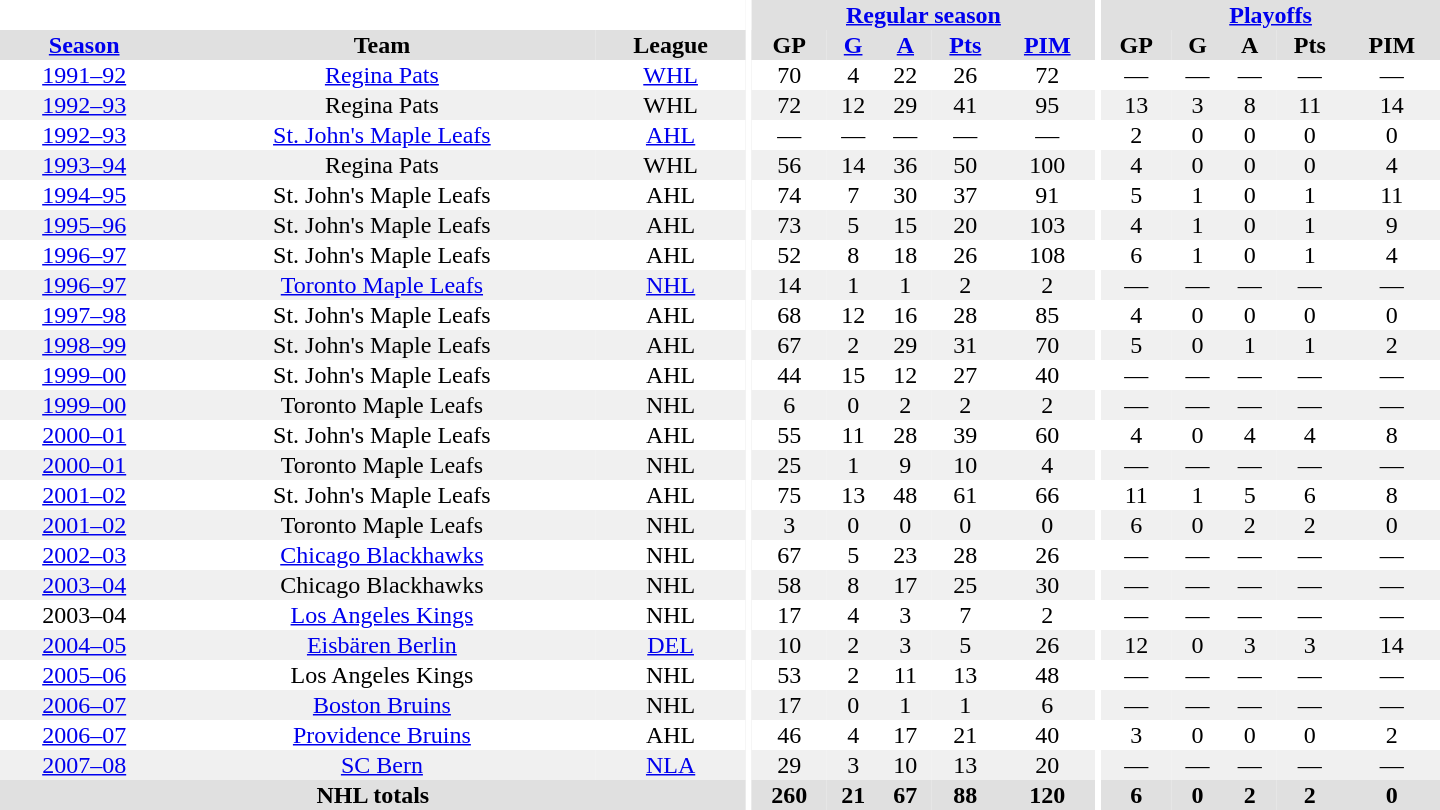<table border="0" cellpadding="1" cellspacing="0" style="text-align:center; width:60em">
<tr bgcolor="#e0e0e0">
<th colspan="3"  bgcolor="#ffffff"></th>
<th rowspan="99" bgcolor="#ffffff"></th>
<th colspan="5"><a href='#'>Regular season</a></th>
<th rowspan="99" bgcolor="#ffffff"></th>
<th colspan="5"><a href='#'>Playoffs</a></th>
</tr>
<tr bgcolor="#e0e0e0">
<th><a href='#'>Season</a></th>
<th>Team</th>
<th>League</th>
<th>GP</th>
<th><a href='#'>G</a></th>
<th><a href='#'>A</a></th>
<th><a href='#'>Pts</a></th>
<th><a href='#'>PIM</a></th>
<th>GP</th>
<th>G</th>
<th>A</th>
<th>Pts</th>
<th>PIM</th>
</tr>
<tr ALIGN="center">
<td><a href='#'>1991–92</a></td>
<td><a href='#'>Regina Pats</a></td>
<td><a href='#'>WHL</a></td>
<td>70</td>
<td>4</td>
<td>22</td>
<td>26</td>
<td>72</td>
<td>—</td>
<td>—</td>
<td>—</td>
<td>—</td>
<td>—</td>
</tr>
<tr ALIGN="center" bgcolor="#f0f0f0">
<td><a href='#'>1992–93</a></td>
<td>Regina Pats</td>
<td>WHL</td>
<td>72</td>
<td>12</td>
<td>29</td>
<td>41</td>
<td>95</td>
<td>13</td>
<td>3</td>
<td>8</td>
<td>11</td>
<td>14</td>
</tr>
<tr ALIGN="center">
<td><a href='#'>1992–93</a></td>
<td><a href='#'>St. John's Maple Leafs</a></td>
<td><a href='#'>AHL</a></td>
<td>—</td>
<td>—</td>
<td>—</td>
<td>—</td>
<td>—</td>
<td>2</td>
<td>0</td>
<td>0</td>
<td>0</td>
<td>0</td>
</tr>
<tr ALIGN="center" bgcolor="#f0f0f0">
<td><a href='#'>1993–94</a></td>
<td>Regina Pats</td>
<td>WHL</td>
<td>56</td>
<td>14</td>
<td>36</td>
<td>50</td>
<td>100</td>
<td>4</td>
<td>0</td>
<td>0</td>
<td>0</td>
<td>4</td>
</tr>
<tr ALIGN="center">
<td><a href='#'>1994–95</a></td>
<td>St. John's Maple Leafs</td>
<td>AHL</td>
<td>74</td>
<td>7</td>
<td>30</td>
<td>37</td>
<td>91</td>
<td>5</td>
<td>1</td>
<td>0</td>
<td>1</td>
<td>11</td>
</tr>
<tr ALIGN="center" bgcolor="#f0f0f0">
<td><a href='#'>1995–96</a></td>
<td>St. John's Maple Leafs</td>
<td>AHL</td>
<td>73</td>
<td>5</td>
<td>15</td>
<td>20</td>
<td>103</td>
<td>4</td>
<td>1</td>
<td>0</td>
<td>1</td>
<td>9</td>
</tr>
<tr ALIGN="center">
<td><a href='#'>1996–97</a></td>
<td>St. John's Maple Leafs</td>
<td>AHL</td>
<td>52</td>
<td>8</td>
<td>18</td>
<td>26</td>
<td>108</td>
<td>6</td>
<td>1</td>
<td>0</td>
<td>1</td>
<td>4</td>
</tr>
<tr ALIGN="center" bgcolor="#f0f0f0">
<td><a href='#'>1996–97</a></td>
<td><a href='#'>Toronto Maple Leafs</a></td>
<td><a href='#'>NHL</a></td>
<td>14</td>
<td>1</td>
<td>1</td>
<td>2</td>
<td>2</td>
<td>—</td>
<td>—</td>
<td>—</td>
<td>—</td>
<td>—</td>
</tr>
<tr ALIGN="center">
<td><a href='#'>1997–98</a></td>
<td>St. John's Maple Leafs</td>
<td>AHL</td>
<td>68</td>
<td>12</td>
<td>16</td>
<td>28</td>
<td>85</td>
<td>4</td>
<td>0</td>
<td>0</td>
<td>0</td>
<td>0</td>
</tr>
<tr ALIGN="center" bgcolor="#f0f0f0">
<td><a href='#'>1998–99</a></td>
<td>St. John's Maple Leafs</td>
<td>AHL</td>
<td>67</td>
<td>2</td>
<td>29</td>
<td>31</td>
<td>70</td>
<td>5</td>
<td>0</td>
<td>1</td>
<td>1</td>
<td>2</td>
</tr>
<tr ALIGN="center">
<td><a href='#'>1999–00</a></td>
<td>St. John's Maple Leafs</td>
<td>AHL</td>
<td>44</td>
<td>15</td>
<td>12</td>
<td>27</td>
<td>40</td>
<td>—</td>
<td>—</td>
<td>—</td>
<td>—</td>
<td>—</td>
</tr>
<tr ALIGN="center" bgcolor="#f0f0f0">
<td><a href='#'>1999–00</a></td>
<td>Toronto Maple Leafs</td>
<td>NHL</td>
<td>6</td>
<td>0</td>
<td>2</td>
<td>2</td>
<td>2</td>
<td>—</td>
<td>—</td>
<td>—</td>
<td>—</td>
<td>—</td>
</tr>
<tr ALIGN="center">
<td><a href='#'>2000–01</a></td>
<td>St. John's Maple Leafs</td>
<td>AHL</td>
<td>55</td>
<td>11</td>
<td>28</td>
<td>39</td>
<td>60</td>
<td>4</td>
<td>0</td>
<td>4</td>
<td>4</td>
<td>8</td>
</tr>
<tr ALIGN="center" bgcolor="#f0f0f0">
<td><a href='#'>2000–01</a></td>
<td>Toronto Maple Leafs</td>
<td>NHL</td>
<td>25</td>
<td>1</td>
<td>9</td>
<td>10</td>
<td>4</td>
<td>—</td>
<td>—</td>
<td>—</td>
<td>—</td>
<td>—</td>
</tr>
<tr ALIGN="center">
<td><a href='#'>2001–02</a></td>
<td>St. John's Maple Leafs</td>
<td>AHL</td>
<td>75</td>
<td>13</td>
<td>48</td>
<td>61</td>
<td>66</td>
<td>11</td>
<td>1</td>
<td>5</td>
<td>6</td>
<td>8</td>
</tr>
<tr ALIGN="center" bgcolor="#f0f0f0">
<td><a href='#'>2001–02</a></td>
<td>Toronto Maple Leafs</td>
<td>NHL</td>
<td>3</td>
<td>0</td>
<td>0</td>
<td>0</td>
<td>0</td>
<td>6</td>
<td>0</td>
<td>2</td>
<td>2</td>
<td>0</td>
</tr>
<tr ALIGN="center">
<td><a href='#'>2002–03</a></td>
<td><a href='#'>Chicago Blackhawks</a></td>
<td>NHL</td>
<td>67</td>
<td>5</td>
<td>23</td>
<td>28</td>
<td>26</td>
<td>—</td>
<td>—</td>
<td>—</td>
<td>—</td>
<td>—</td>
</tr>
<tr ALIGN="center" bgcolor="#f0f0f0">
<td><a href='#'>2003–04</a></td>
<td>Chicago Blackhawks</td>
<td>NHL</td>
<td>58</td>
<td>8</td>
<td>17</td>
<td>25</td>
<td>30</td>
<td>—</td>
<td>—</td>
<td>—</td>
<td>—</td>
<td>—</td>
</tr>
<tr ALIGN="center">
<td>2003–04</td>
<td><a href='#'>Los Angeles Kings</a></td>
<td>NHL</td>
<td>17</td>
<td>4</td>
<td>3</td>
<td>7</td>
<td>2</td>
<td>—</td>
<td>—</td>
<td>—</td>
<td>—</td>
<td>—</td>
</tr>
<tr ALIGN="center" bgcolor="#f0f0f0">
<td><a href='#'>2004–05</a></td>
<td><a href='#'>Eisbären Berlin</a></td>
<td><a href='#'>DEL</a></td>
<td>10</td>
<td>2</td>
<td>3</td>
<td>5</td>
<td>26</td>
<td>12</td>
<td>0</td>
<td>3</td>
<td>3</td>
<td>14</td>
</tr>
<tr ALIGN="center">
<td><a href='#'>2005–06</a></td>
<td>Los Angeles Kings</td>
<td>NHL</td>
<td>53</td>
<td>2</td>
<td>11</td>
<td>13</td>
<td>48</td>
<td>—</td>
<td>—</td>
<td>—</td>
<td>—</td>
<td>—</td>
</tr>
<tr ALIGN="center" bgcolor="#f0f0f0">
<td><a href='#'>2006–07</a></td>
<td><a href='#'>Boston Bruins</a></td>
<td>NHL</td>
<td>17</td>
<td>0</td>
<td>1</td>
<td>1</td>
<td>6</td>
<td>—</td>
<td>—</td>
<td>—</td>
<td>—</td>
<td>—</td>
</tr>
<tr ALIGN="center">
<td><a href='#'>2006–07</a></td>
<td><a href='#'>Providence Bruins</a></td>
<td>AHL</td>
<td>46</td>
<td>4</td>
<td>17</td>
<td>21</td>
<td>40</td>
<td>3</td>
<td>0</td>
<td>0</td>
<td>0</td>
<td>2</td>
</tr>
<tr ALIGN="center" bgcolor="#f0f0f0">
<td><a href='#'>2007–08</a></td>
<td><a href='#'>SC Bern</a></td>
<td><a href='#'>NLA</a></td>
<td>29</td>
<td>3</td>
<td>10</td>
<td>13</td>
<td>20</td>
<td>—</td>
<td>—</td>
<td>—</td>
<td>—</td>
<td>—</td>
</tr>
<tr bgcolor="#e0e0e0">
<th colspan="3">NHL totals</th>
<th>260</th>
<th>21</th>
<th>67</th>
<th>88</th>
<th>120</th>
<th>6</th>
<th>0</th>
<th>2</th>
<th>2</th>
<th>0</th>
</tr>
</table>
